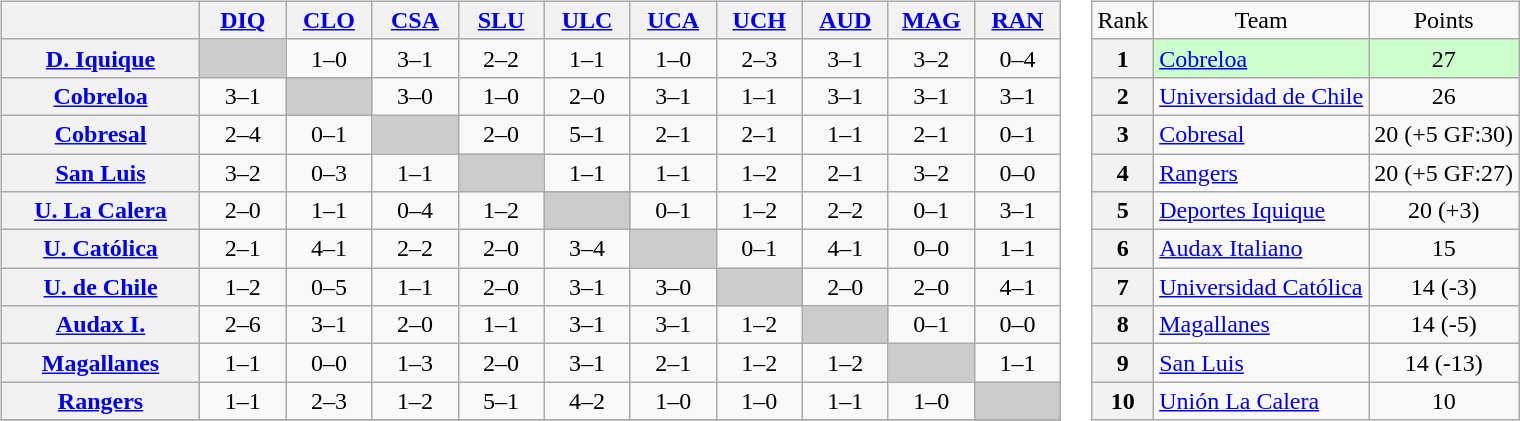<table>
<tr>
<td><br><table class="wikitable" style="text-align:center">
<tr>
<th width="125"> </th>
<th width="50"><a href='#'>DIQ</a></th>
<th width="50"><a href='#'>CLO</a></th>
<th width="50"><a href='#'>CSA</a></th>
<th width="50"><a href='#'>SLU</a></th>
<th width="50"><a href='#'>ULC</a></th>
<th width="50"><a href='#'>UCA</a></th>
<th width="50"><a href='#'>UCH</a></th>
<th width="50"><a href='#'>AUD</a></th>
<th width="50"><a href='#'>MAG</a></th>
<th width="50"><a href='#'>RAN</a></th>
</tr>
<tr>
<th><a href='#'>D. Iquique</a></th>
<td bgcolor="#CCCCCC"></td>
<td>1–0</td>
<td>3–1</td>
<td>2–2</td>
<td>1–1</td>
<td>1–0</td>
<td>2–3</td>
<td>3–1</td>
<td>3–2</td>
<td>0–4</td>
</tr>
<tr>
<th><a href='#'>Cobreloa</a></th>
<td>3–1</td>
<td bgcolor="#CCCCCC"></td>
<td>3–0</td>
<td>1–0</td>
<td>2–0</td>
<td>3–1</td>
<td>1–1</td>
<td>3–1</td>
<td>3–1</td>
<td>3–1</td>
</tr>
<tr>
<th><a href='#'>Cobresal</a></th>
<td>2–4</td>
<td>0–1</td>
<td bgcolor="#CCCCCC"></td>
<td>2–0</td>
<td>5–1</td>
<td>2–1</td>
<td>2–1</td>
<td>1–1</td>
<td>2–1</td>
<td>0–1</td>
</tr>
<tr>
<th><a href='#'>San Luis</a></th>
<td>3–2</td>
<td>0–3</td>
<td>1–1</td>
<td bgcolor="#CCCCCC"></td>
<td>1–1</td>
<td>1–1</td>
<td>1–2</td>
<td>2–1</td>
<td>3–2</td>
<td>0–0</td>
</tr>
<tr>
<th><a href='#'>U. La Calera</a></th>
<td>2–0</td>
<td>1–1</td>
<td>0–4</td>
<td>1–2</td>
<td bgcolor="#CCCCCC"></td>
<td>0–1</td>
<td>1–2</td>
<td>2–2</td>
<td>0–1</td>
<td>3–1</td>
</tr>
<tr>
<th><a href='#'>U. Católica</a></th>
<td>2–1</td>
<td>4–1</td>
<td>2–2</td>
<td>2–0</td>
<td>3–4</td>
<td bgcolor="#CCCCCC"></td>
<td>0–1</td>
<td>4–1</td>
<td>0–0</td>
<td>1–1</td>
</tr>
<tr>
<th><a href='#'>U. de Chile</a></th>
<td>1–2</td>
<td>0–5</td>
<td>1–1</td>
<td>2–0</td>
<td>3–1</td>
<td>3–0</td>
<td bgcolor="#CCCCCC"></td>
<td>2–0</td>
<td>2–0</td>
<td>4–1</td>
</tr>
<tr>
<th><a href='#'>Audax I.</a></th>
<td>2–6</td>
<td>3–1</td>
<td>2–0</td>
<td>1–1</td>
<td>3–1</td>
<td>3–1</td>
<td>1–2</td>
<td bgcolor="#CCCCCC"></td>
<td>0–1</td>
<td>0–0</td>
</tr>
<tr>
<th><a href='#'>Magallanes</a></th>
<td>1–1</td>
<td>0–0</td>
<td>1–3</td>
<td>2–0</td>
<td>3–1</td>
<td>2–1</td>
<td>1–2</td>
<td>1–2</td>
<td bgcolor="#CCCCCC"></td>
<td>1–1</td>
</tr>
<tr>
<th><a href='#'>Rangers</a></th>
<td>1–1</td>
<td>2–3</td>
<td>1–2</td>
<td>5–1</td>
<td>4–2</td>
<td>1–0</td>
<td>1–0</td>
<td>1–1</td>
<td>1–0</td>
<td bgcolor="#CCCCCC"></td>
</tr>
<tr>
</tr>
</table>
</td>
<td><br><table class="wikitable" style="text-align: center;">
<tr>
<td>Rank</td>
<td>Team</td>
<td>Points</td>
</tr>
<tr bgcolor="#ccffcc">
<th>1</th>
<td style="text-align: left;"><a href='#'>Cobreloa</a></td>
<td>27</td>
</tr>
<tr>
<th>2</th>
<td style="text-align: left;"><a href='#'>Universidad de Chile</a></td>
<td>26</td>
</tr>
<tr>
<th>3</th>
<td style="text-align: left;"><a href='#'>Cobresal</a></td>
<td>20 (+5 GF:30)</td>
</tr>
<tr>
<th>4</th>
<td style="text-align: left;"><a href='#'>Rangers</a></td>
<td>20 (+5 GF:27)</td>
</tr>
<tr>
<th>5</th>
<td style="text-align: left;"><a href='#'>Deportes Iquique</a></td>
<td>20 (+3)</td>
</tr>
<tr>
<th>6</th>
<td style="text-align: left;"><a href='#'>Audax Italiano</a></td>
<td>15</td>
</tr>
<tr>
<th>7</th>
<td style="text-align: left;"><a href='#'>Universidad Católica</a></td>
<td>14 (-3)</td>
</tr>
<tr>
<th>8</th>
<td style="text-align: left;"><a href='#'>Magallanes</a></td>
<td>14 (-5)</td>
</tr>
<tr>
<th>9</th>
<td style="text-align: left;"><a href='#'>San Luis</a></td>
<td>14 (-13)</td>
</tr>
<tr>
<th>10</th>
<td style="text-align: left;"><a href='#'>Unión La Calera</a></td>
<td>10</td>
</tr>
</table>
</td>
</tr>
</table>
